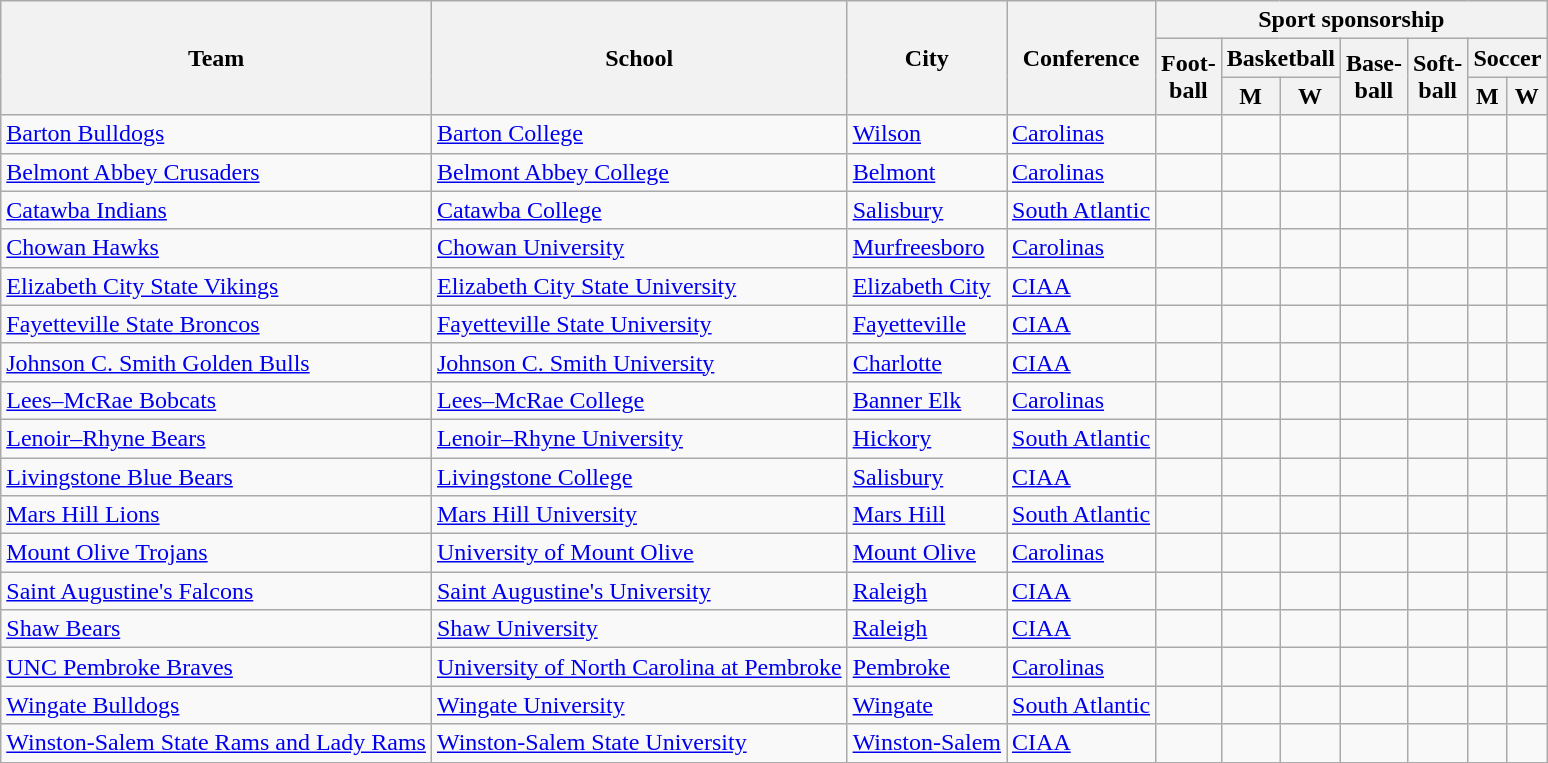<table class="sortable wikitable">
<tr>
<th rowspan=3>Team</th>
<th rowspan=3>School</th>
<th rowspan=3>City</th>
<th rowspan=3>Conference</th>
<th colspan=7>Sport sponsorship</th>
</tr>
<tr>
<th rowspan=2>Foot-<br>ball</th>
<th colspan=2>Basketball</th>
<th rowspan=2>Base-<br>ball</th>
<th rowspan=2>Soft-<br>ball</th>
<th colspan=2>Soccer</th>
</tr>
<tr>
<th>M</th>
<th>W</th>
<th>M</th>
<th>W</th>
</tr>
<tr>
<td><a href='#'>Barton Bulldogs</a></td>
<td><a href='#'>Barton College</a></td>
<td><a href='#'>Wilson</a></td>
<td><a href='#'>Carolinas</a></td>
<td> </td>
<td></td>
<td></td>
<td></td>
<td></td>
<td></td>
<td></td>
</tr>
<tr>
<td><a href='#'>Belmont Abbey Crusaders</a></td>
<td><a href='#'>Belmont Abbey College</a></td>
<td><a href='#'>Belmont</a></td>
<td><a href='#'>Carolinas</a></td>
<td></td>
<td></td>
<td></td>
<td></td>
<td></td>
<td></td>
<td></td>
</tr>
<tr>
<td><a href='#'>Catawba Indians</a></td>
<td><a href='#'>Catawba College</a></td>
<td><a href='#'>Salisbury</a></td>
<td><a href='#'>South Atlantic</a></td>
<td></td>
<td></td>
<td></td>
<td></td>
<td></td>
<td></td>
<td></td>
</tr>
<tr>
<td><a href='#'>Chowan Hawks</a></td>
<td><a href='#'>Chowan University</a></td>
<td><a href='#'>Murfreesboro</a></td>
<td><a href='#'>Carolinas</a></td>
<td> </td>
<td></td>
<td></td>
<td></td>
<td></td>
<td></td>
<td></td>
</tr>
<tr>
<td><a href='#'>Elizabeth City State Vikings</a></td>
<td><a href='#'>Elizabeth City State University</a></td>
<td><a href='#'>Elizabeth City</a></td>
<td><a href='#'>CIAA</a></td>
<td></td>
<td></td>
<td></td>
<td></td>
<td></td>
<td></td>
<td></td>
</tr>
<tr>
<td><a href='#'>Fayetteville State Broncos</a></td>
<td><a href='#'>Fayetteville State University</a></td>
<td><a href='#'>Fayetteville</a></td>
<td><a href='#'>CIAA</a></td>
<td></td>
<td></td>
<td></td>
<td></td>
<td></td>
<td></td>
<td></td>
</tr>
<tr>
<td><a href='#'>Johnson C. Smith Golden Bulls</a></td>
<td><a href='#'>Johnson C. Smith University</a></td>
<td><a href='#'>Charlotte</a></td>
<td><a href='#'>CIAA</a></td>
<td></td>
<td></td>
<td></td>
<td></td>
<td></td>
<td></td>
<td></td>
</tr>
<tr>
<td><a href='#'>Lees–McRae Bobcats</a></td>
<td><a href='#'>Lees–McRae College</a></td>
<td><a href='#'>Banner Elk</a></td>
<td><a href='#'>Carolinas</a></td>
<td></td>
<td></td>
<td></td>
<td></td>
<td></td>
<td></td>
<td></td>
</tr>
<tr>
<td><a href='#'>Lenoir–Rhyne Bears</a></td>
<td><a href='#'>Lenoir–Rhyne University</a></td>
<td><a href='#'>Hickory</a></td>
<td><a href='#'>South Atlantic</a></td>
<td></td>
<td></td>
<td></td>
<td></td>
<td></td>
<td></td>
<td></td>
</tr>
<tr>
<td><a href='#'>Livingstone Blue Bears</a></td>
<td><a href='#'>Livingstone College</a></td>
<td><a href='#'>Salisbury</a></td>
<td><a href='#'>CIAA</a></td>
<td></td>
<td></td>
<td></td>
<td></td>
<td></td>
<td></td>
<td></td>
</tr>
<tr>
<td><a href='#'>Mars Hill Lions</a></td>
<td><a href='#'>Mars Hill University</a></td>
<td><a href='#'>Mars Hill</a></td>
<td><a href='#'>South Atlantic</a></td>
<td></td>
<td></td>
<td></td>
<td></td>
<td></td>
<td></td>
<td></td>
</tr>
<tr>
<td><a href='#'>Mount Olive Trojans</a></td>
<td><a href='#'>University of Mount Olive</a></td>
<td><a href='#'>Mount Olive</a></td>
<td><a href='#'>Carolinas</a></td>
<td></td>
<td></td>
<td></td>
<td></td>
<td></td>
<td></td>
<td></td>
</tr>
<tr>
<td><a href='#'>Saint Augustine's Falcons</a></td>
<td><a href='#'>Saint Augustine's University</a></td>
<td><a href='#'>Raleigh</a></td>
<td><a href='#'>CIAA</a></td>
<td></td>
<td></td>
<td></td>
<td></td>
<td></td>
<td></td>
<td></td>
</tr>
<tr>
<td><a href='#'>Shaw Bears</a></td>
<td><a href='#'>Shaw University</a></td>
<td><a href='#'>Raleigh</a></td>
<td><a href='#'>CIAA</a></td>
<td></td>
<td></td>
<td></td>
<td></td>
<td></td>
<td> </td>
<td> </td>
</tr>
<tr>
<td><a href='#'>UNC Pembroke Braves</a></td>
<td><a href='#'>University of North Carolina at Pembroke</a></td>
<td><a href='#'>Pembroke</a></td>
<td><a href='#'>Carolinas</a></td>
<td> </td>
<td></td>
<td></td>
<td></td>
<td></td>
<td></td>
<td></td>
</tr>
<tr>
<td><a href='#'>Wingate Bulldogs</a></td>
<td><a href='#'>Wingate University</a></td>
<td><a href='#'>Wingate</a></td>
<td><a href='#'>South Atlantic</a></td>
<td></td>
<td></td>
<td></td>
<td></td>
<td></td>
<td></td>
<td></td>
</tr>
<tr>
<td><a href='#'>Winston-Salem State Rams and Lady Rams</a></td>
<td><a href='#'>Winston-Salem State University</a></td>
<td><a href='#'>Winston-Salem</a></td>
<td><a href='#'>CIAA</a></td>
<td></td>
<td></td>
<td></td>
<td></td>
<td></td>
<td></td>
<td></td>
</tr>
</table>
